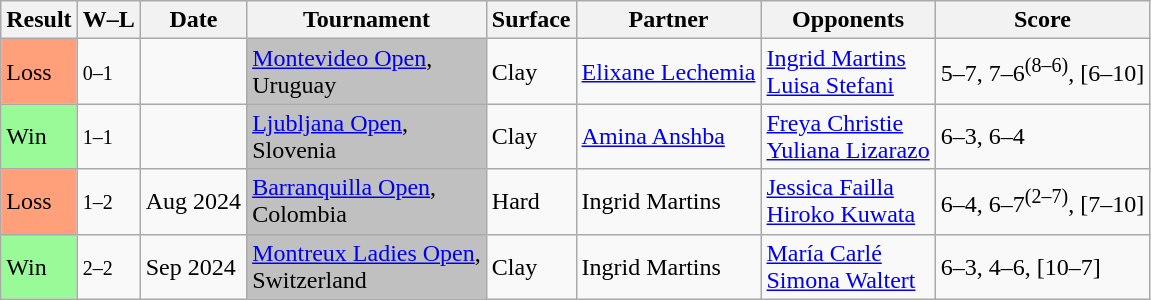<table class="sortable wikitable">
<tr>
<th>Result</th>
<th class="unsortable">W–L</th>
<th>Date</th>
<th>Tournament</th>
<th>Surface</th>
<th>Partner</th>
<th>Opponents</th>
<th class="unsortable">Score</th>
</tr>
<tr>
<td style="background:#ffa07a;">Loss</td>
<td><small>0–1</small></td>
<td><a href='#'></a></td>
<td bgcolor=silver><a href='#'>Montevideo Open</a>, <br>Uruguay</td>
<td>Clay</td>
<td> <a href='#'>Elixane Lechemia</a></td>
<td> <a href='#'>Ingrid Martins</a> <br>  <a href='#'>Luisa Stefani</a></td>
<td>5–7, 7–6<sup>(8–6)</sup>, [6–10]</td>
</tr>
<tr>
<td style=background:#98fb98>Win</td>
<td><small>1–1</small></td>
<td><a href='#'></a></td>
<td bgcolor=silver><a href='#'>Ljubljana Open</a>, <br>Slovenia</td>
<td>Clay</td>
<td> <a href='#'>Amina Anshba</a></td>
<td> <a href='#'>Freya Christie</a> <br>  <a href='#'>Yuliana Lizarazo</a></td>
<td>6–3, 6–4</td>
</tr>
<tr>
<td style="background:#ffa07a;">Loss</td>
<td><small>1–2</small></td>
<td>Aug 2024</td>
<td bgcolor=silver><a href='#'>Barranquilla Open</a>, <br>Colombia</td>
<td>Hard</td>
<td> Ingrid Martins</td>
<td> <a href='#'>Jessica Failla</a> <br>  <a href='#'>Hiroko Kuwata</a></td>
<td>6–4, 6–7<sup>(2–7)</sup>, [7–10]</td>
</tr>
<tr>
<td style=background:#98fb98>Win</td>
<td><small>2–2</small></td>
<td>Sep 2024</td>
<td bgcolor=silver><a href='#'>Montreux Ladies Open</a>, <br>Switzerland</td>
<td>Clay</td>
<td> Ingrid Martins</td>
<td> <a href='#'>María Carlé</a> <br>  <a href='#'>Simona Waltert</a></td>
<td>6–3, 4–6, [10–7]</td>
</tr>
</table>
